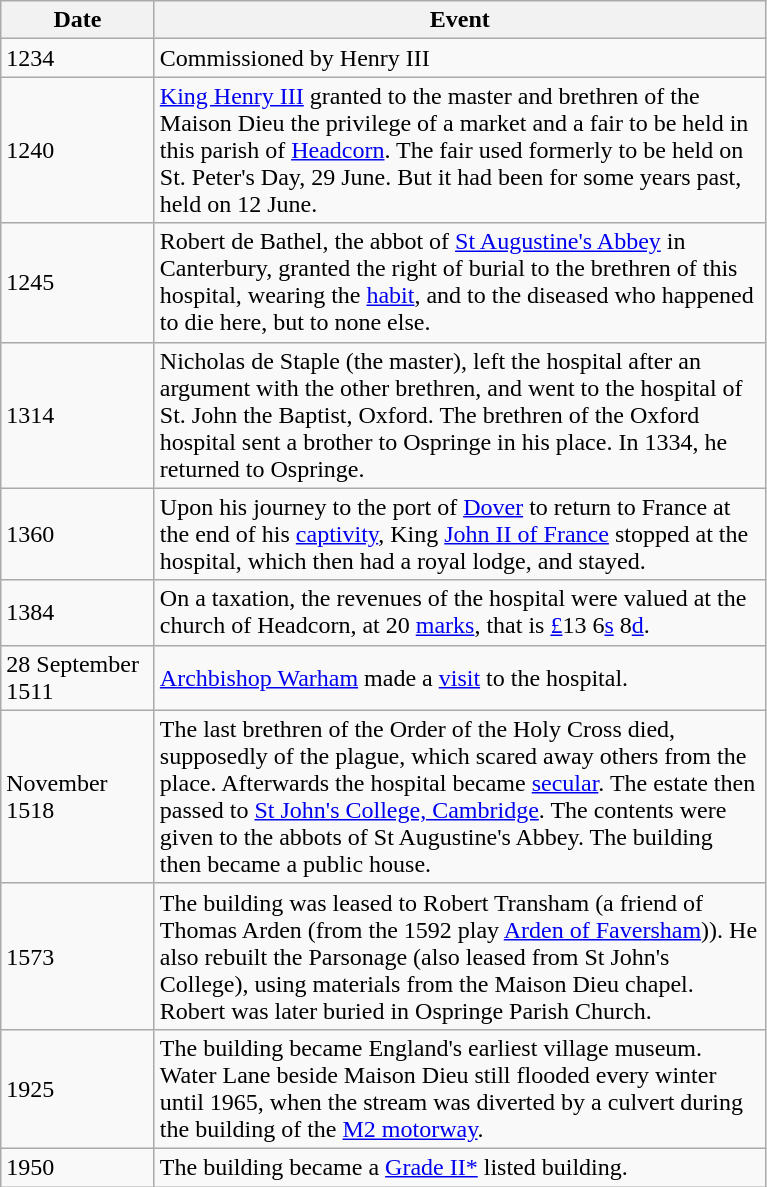<table class="wikitable">
<tr>
<th width="95pt">Date</th>
<th width="400pt">Event</th>
</tr>
<tr>
<td>1234</td>
<td>Commissioned by Henry III</td>
</tr>
<tr>
<td>1240</td>
<td><a href='#'>King Henry III</a> granted to the master and brethren of the Maison Dieu the privilege of a market and a fair to be held in this parish of <a href='#'>Headcorn</a>. The fair used formerly to be held on St. Peter's Day, 29 June. But it had been for some years past, held on 12 June.</td>
</tr>
<tr>
<td>1245</td>
<td>Robert de Bathel, the abbot of <a href='#'>St Augustine's Abbey</a> in Canterbury, granted the right of burial to the brethren of this hospital, wearing the <a href='#'>habit</a>, and to the diseased who happened to die here, but to none else.</td>
</tr>
<tr>
<td>1314</td>
<td>Nicholas de Staple (the master), left the hospital after an argument with the other brethren, and went to the hospital of St. John the Baptist, Oxford. The brethren of the Oxford hospital sent a brother to Ospringe in his place. In 1334, he returned to Ospringe.</td>
</tr>
<tr>
<td>1360</td>
<td>Upon his journey to the port of <a href='#'>Dover</a> to return to France at the end of his <a href='#'>captivity</a>, King <a href='#'>John II of France</a> stopped at the hospital, which then had a royal lodge, and stayed.</td>
</tr>
<tr>
<td>1384</td>
<td>On a taxation, the revenues of the hospital were valued at the church of Headcorn, at 20 <a href='#'>marks</a>, that is <a href='#'>£</a>13 6<a href='#'>s</a> 8<a href='#'>d</a>.</td>
</tr>
<tr>
<td>28 September 1511</td>
<td><a href='#'>Archbishop Warham</a> made a <a href='#'>visit</a> to the hospital.</td>
</tr>
<tr>
<td>November 1518</td>
<td>The last brethren of the Order of the Holy Cross died, supposedly of the plague, which scared away others from the place. Afterwards the hospital became <a href='#'>secular</a>. The estate then passed to <a href='#'>St John's College, Cambridge</a>. The contents were given to the abbots of St Augustine's Abbey. The building then became a public house.</td>
</tr>
<tr>
<td>1573</td>
<td>The building was leased to Robert Transham (a friend of Thomas Arden (from the 1592 play <a href='#'>Arden of Faversham</a>)). He also rebuilt the Parsonage (also leased from St John's College), using materials from the Maison Dieu chapel. Robert was later buried in Ospringe Parish Church.</td>
</tr>
<tr>
<td>1925</td>
<td>The building became England's earliest village museum. Water Lane beside Maison Dieu still flooded every winter until 1965, when the stream was diverted by a culvert during the building of the <a href='#'>M2 motorway</a>.</td>
</tr>
<tr>
<td>1950</td>
<td>The building became a <a href='#'>Grade II*</a> listed building.</td>
</tr>
</table>
